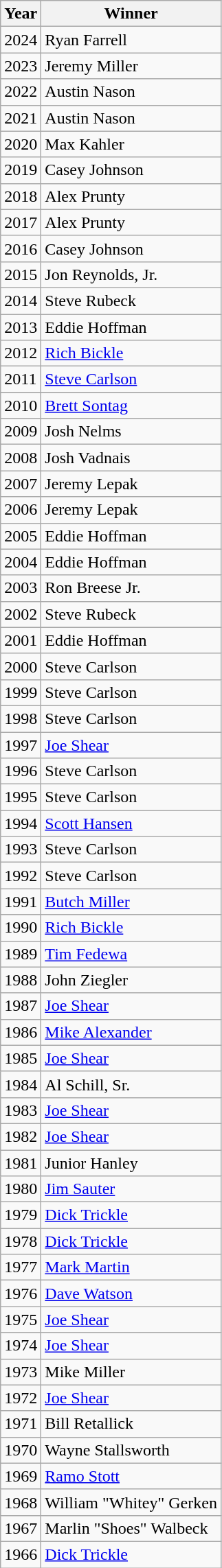<table class="wikitable" border="1">
<tr>
<th>Year</th>
<th>Winner</th>
</tr>
<tr>
<td>2024</td>
<td>Ryan Farrell</td>
</tr>
<tr>
<td>2023</td>
<td>Jeremy Miller</td>
</tr>
<tr>
<td>2022</td>
<td>Austin Nason</td>
</tr>
<tr>
<td>2021</td>
<td>Austin Nason</td>
</tr>
<tr>
<td>2020</td>
<td>Max Kahler</td>
</tr>
<tr>
<td>2019</td>
<td>Casey Johnson</td>
</tr>
<tr>
<td>2018</td>
<td>Alex Prunty</td>
</tr>
<tr>
<td>2017</td>
<td>Alex Prunty</td>
</tr>
<tr>
<td>2016</td>
<td>Casey Johnson</td>
</tr>
<tr>
<td>2015</td>
<td>Jon Reynolds, Jr.</td>
</tr>
<tr>
<td>2014</td>
<td>Steve Rubeck</td>
</tr>
<tr>
<td>2013</td>
<td>Eddie Hoffman</td>
</tr>
<tr>
<td>2012</td>
<td><a href='#'>Rich Bickle</a></td>
</tr>
<tr>
<td>2011</td>
<td><a href='#'>Steve Carlson</a></td>
</tr>
<tr>
</tr>
<tr>
<td>2010</td>
<td><a href='#'>Brett Sontag</a></td>
</tr>
<tr>
<td>2009</td>
<td>Josh Nelms</td>
</tr>
<tr>
<td>2008</td>
<td>Josh Vadnais</td>
</tr>
<tr>
<td>2007</td>
<td>Jeremy Lepak</td>
</tr>
<tr>
<td>2006</td>
<td>Jeremy Lepak</td>
</tr>
<tr>
<td>2005</td>
<td>Eddie Hoffman</td>
</tr>
<tr>
<td>2004</td>
<td>Eddie Hoffman</td>
</tr>
<tr>
<td>2003</td>
<td>Ron Breese Jr.</td>
</tr>
<tr>
<td>2002</td>
<td>Steve Rubeck</td>
</tr>
<tr>
<td>2001</td>
<td>Eddie Hoffman</td>
</tr>
<tr>
<td>2000</td>
<td>Steve Carlson</td>
</tr>
<tr>
<td>1999</td>
<td>Steve Carlson</td>
</tr>
<tr>
<td>1998</td>
<td>Steve Carlson</td>
</tr>
<tr>
<td>1997</td>
<td><a href='#'>Joe Shear</a></td>
</tr>
<tr>
<td>1996</td>
<td>Steve Carlson</td>
</tr>
<tr>
<td>1995</td>
<td>Steve Carlson</td>
</tr>
<tr>
<td>1994</td>
<td><a href='#'>Scott Hansen</a></td>
</tr>
<tr>
<td>1993</td>
<td>Steve Carlson</td>
</tr>
<tr>
<td>1992</td>
<td>Steve Carlson</td>
</tr>
<tr>
<td>1991</td>
<td><a href='#'>Butch Miller</a></td>
</tr>
<tr>
<td>1990</td>
<td><a href='#'>Rich Bickle</a></td>
</tr>
<tr>
<td>1989</td>
<td><a href='#'>Tim Fedewa</a></td>
</tr>
<tr>
<td>1988</td>
<td>John Ziegler</td>
</tr>
<tr>
<td>1987</td>
<td><a href='#'>Joe Shear</a></td>
</tr>
<tr>
<td>1986</td>
<td><a href='#'>Mike Alexander</a></td>
</tr>
<tr>
<td>1985</td>
<td><a href='#'>Joe Shear</a></td>
</tr>
<tr>
<td>1984</td>
<td>Al Schill, Sr.</td>
</tr>
<tr>
<td>1983</td>
<td><a href='#'>Joe Shear</a></td>
</tr>
<tr>
<td>1982</td>
<td><a href='#'>Joe Shear</a></td>
</tr>
<tr>
<td>1981</td>
<td>Junior Hanley</td>
</tr>
<tr>
<td>1980</td>
<td><a href='#'>Jim Sauter</a></td>
</tr>
<tr>
<td>1979</td>
<td><a href='#'>Dick Trickle</a></td>
</tr>
<tr>
<td>1978</td>
<td><a href='#'>Dick Trickle</a></td>
</tr>
<tr>
<td>1977</td>
<td><a href='#'>Mark Martin</a></td>
</tr>
<tr>
<td>1976</td>
<td><a href='#'>Dave Watson</a></td>
</tr>
<tr>
<td>1975</td>
<td><a href='#'>Joe Shear</a></td>
</tr>
<tr>
<td>1974</td>
<td><a href='#'>Joe Shear</a></td>
</tr>
<tr>
<td>1973</td>
<td>Mike Miller</td>
</tr>
<tr>
<td>1972</td>
<td><a href='#'>Joe Shear</a></td>
</tr>
<tr>
<td>1971</td>
<td>Bill Retallick</td>
</tr>
<tr>
<td>1970</td>
<td>Wayne Stallsworth</td>
</tr>
<tr>
<td>1969</td>
<td><a href='#'>Ramo Stott</a></td>
</tr>
<tr>
<td>1968</td>
<td>William "Whitey" Gerken</td>
</tr>
<tr>
<td>1967</td>
<td>Marlin "Shoes" Walbeck</td>
</tr>
<tr>
<td>1966</td>
<td><a href='#'>Dick Trickle</a></td>
</tr>
</table>
